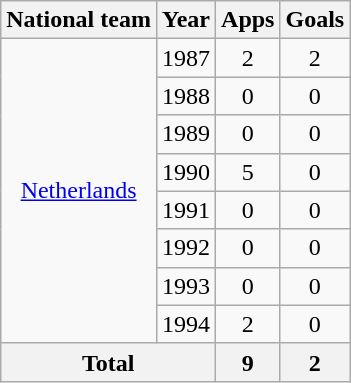<table class="wikitable" style="text-align:center">
<tr>
<th>National team</th>
<th>Year</th>
<th>Apps</th>
<th>Goals</th>
</tr>
<tr>
<td rowspan="8"><a href='#'>Netherlands</a></td>
<td>1987</td>
<td>2</td>
<td>2</td>
</tr>
<tr>
<td>1988</td>
<td>0</td>
<td>0</td>
</tr>
<tr>
<td>1989</td>
<td>0</td>
<td>0</td>
</tr>
<tr>
<td>1990</td>
<td>5</td>
<td>0</td>
</tr>
<tr>
<td>1991</td>
<td>0</td>
<td>0</td>
</tr>
<tr>
<td>1992</td>
<td>0</td>
<td>0</td>
</tr>
<tr>
<td>1993</td>
<td>0</td>
<td>0</td>
</tr>
<tr>
<td>1994</td>
<td>2</td>
<td>0</td>
</tr>
<tr>
<th colspan="2">Total</th>
<th>9</th>
<th>2</th>
</tr>
</table>
